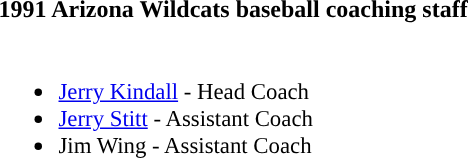<table class="toccolours">
<tr>
<th colspan="9">1991 Arizona Wildcats baseball coaching staff</th>
</tr>
<tr>
<td style="text-align: left; font-size: 95%;" valign="top"><br><ul><li><a href='#'>Jerry Kindall</a> - Head Coach</li><li><a href='#'>Jerry Stitt</a> - Assistant Coach</li><li>Jim Wing - Assistant Coach</li></ul></td>
</tr>
</table>
